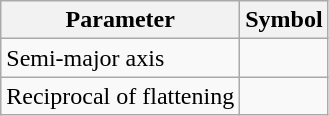<table class="wikitable">
<tr>
<th>Parameter</th>
<th>Symbol</th>
</tr>
<tr>
<td>Semi-major axis</td>
<td></td>
</tr>
<tr>
<td>Reciprocal of flattening</td>
<td></td>
</tr>
</table>
